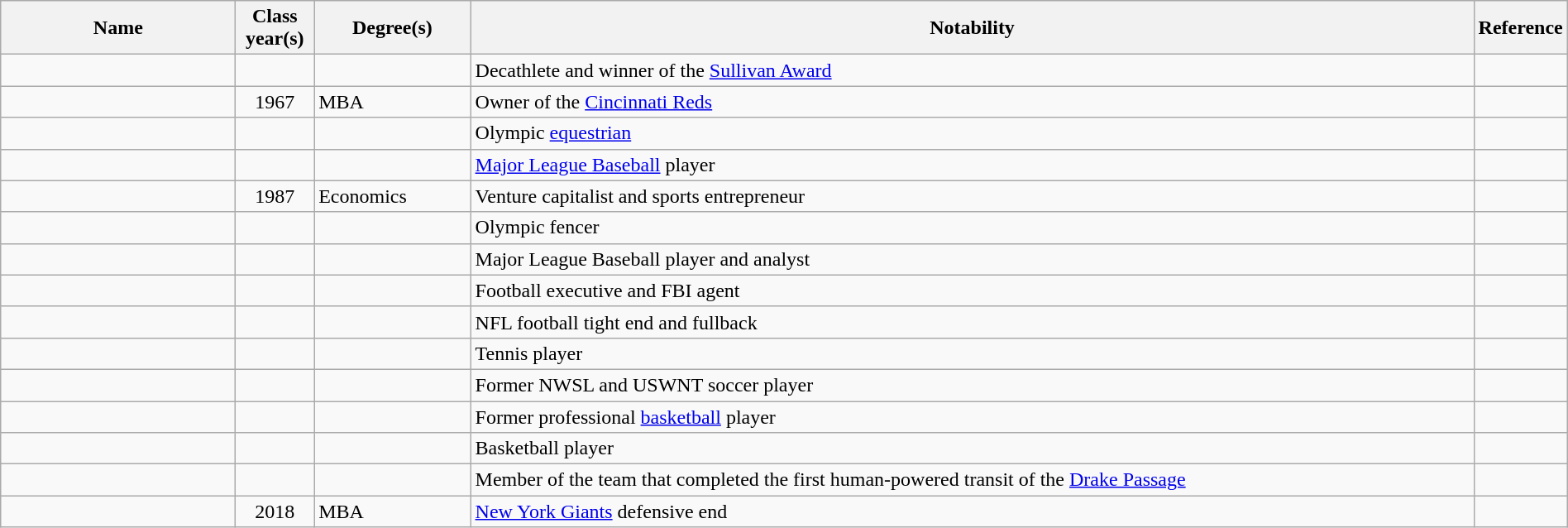<table class="wikitable sortable" style="width:100%">
<tr>
<th style="width:15%;">Name</th>
<th style="width:5%;">Class year(s)</th>
<th style="width:10%;">Degree(s)</th>
<th style="width:*;" class="unsortable">Notability</th>
<th style="width:5%;" class="unsortable">Reference</th>
</tr>
<tr>
<td></td>
<td style="text-align:center;"></td>
<td></td>
<td>Decathlete and winner of the <a href='#'>Sullivan Award</a></td>
<td style="text-align:center;"></td>
</tr>
<tr>
<td></td>
<td style="text-align:center;">1967</td>
<td>MBA</td>
<td>Owner of the <a href='#'>Cincinnati Reds</a></td>
<td style="text-align:center;"></td>
</tr>
<tr>
<td></td>
<td style="text-align:center;"></td>
<td></td>
<td>Olympic <a href='#'>equestrian</a></td>
<td style="text-align:center;"></td>
</tr>
<tr>
<td></td>
<td style="text-align:center;"></td>
<td></td>
<td><a href='#'>Major League Baseball</a> player</td>
<td style="text-align:center;"></td>
</tr>
<tr>
<td></td>
<td style="text-align:center;">1987</td>
<td>Economics</td>
<td>Venture capitalist and sports entrepreneur</td>
<td style="text-align:center;"></td>
</tr>
<tr>
<td></td>
<td style="text-align:center;"></td>
<td></td>
<td>Olympic fencer</td>
<td style="text-align:center;"></td>
</tr>
<tr>
<td></td>
<td style="text-align:center;"></td>
<td></td>
<td>Major League Baseball player and analyst</td>
<td style="text-align:center;"></td>
</tr>
<tr>
<td></td>
<td style="text-align:center;"></td>
<td></td>
<td>Football executive and FBI agent</td>
<td style="text-align:center;"></td>
</tr>
<tr>
<td></td>
<td style="text-align:center;"></td>
<td></td>
<td>NFL football tight end and fullback</td>
<td style="text-align:center;"></td>
</tr>
<tr>
<td></td>
<td style="text-align:center;"></td>
<td></td>
<td>Tennis player</td>
<td style="text-align:center;"></td>
</tr>
<tr>
<td></td>
<td style="text-align:center;"></td>
<td></td>
<td>Former NWSL and USWNT soccer player</td>
<td style="text-align:center;"></td>
</tr>
<tr>
<td></td>
<td style="text-align:center;"></td>
<td></td>
<td>Former professional <a href='#'>basketball</a> player</td>
<td style="text-align:center;"></td>
</tr>
<tr>
<td></td>
<td style="text-align:center;"></td>
<td></td>
<td>Basketball player</td>
<td style="text-align:center;"></td>
</tr>
<tr>
<td></td>
<td style="text-align:center;"></td>
<td></td>
<td>Member of the team that completed the first human-powered transit of the <a href='#'>Drake Passage</a></td>
<td style="text-align:center;"></td>
</tr>
<tr>
<td></td>
<td style="text-align:center;">2018</td>
<td>MBA</td>
<td><a href='#'>New York Giants</a> defensive end</td>
<td style="text-align:center;"></td>
</tr>
</table>
